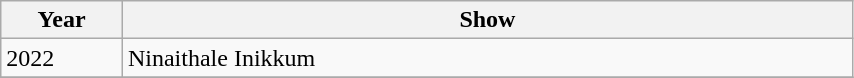<table class="wikitable" width="45%">
<tr>
<th style="width:10%;">Year</th>
<th style="width:60%;">Show</th>
</tr>
<tr>
<td>2022</td>
<td>Ninaithale Inikkum</td>
</tr>
<tr>
</tr>
</table>
